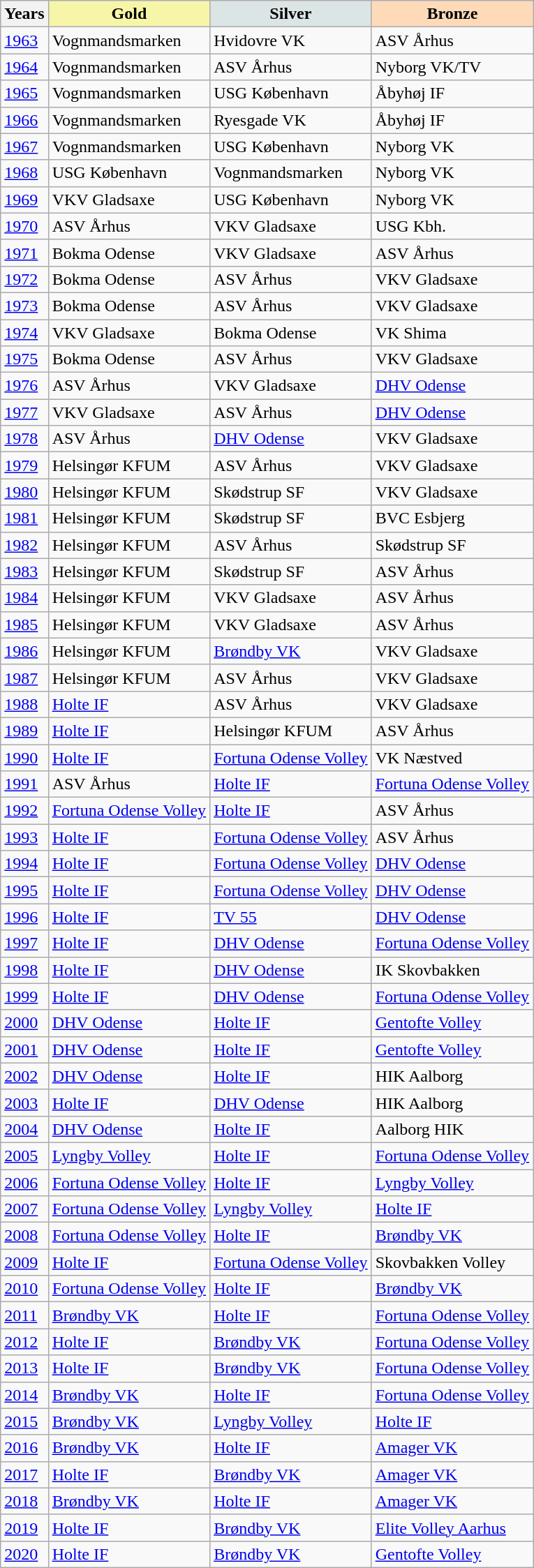<table class="wikitable">
<tr>
<th>Years</th>
<th scope="col" style="background-color: #F7F6A8;"> Gold</th>
<th scope="col" style="background-color: #DCE5E5;"> Silver</th>
<th scope="col" style="background-color: #FFDAB9;"> Bronze</th>
</tr>
<tr>
<td><a href='#'>1963</a></td>
<td>Vognmandsmarken</td>
<td>Hvidovre VK</td>
<td>ASV Århus</td>
</tr>
<tr>
<td><a href='#'>1964</a></td>
<td>Vognmandsmarken</td>
<td>ASV Århus</td>
<td>Nyborg VK/TV</td>
</tr>
<tr>
<td><a href='#'>1965</a></td>
<td>Vognmandsmarken</td>
<td>USG København</td>
<td>Åbyhøj IF</td>
</tr>
<tr>
<td><a href='#'>1966</a></td>
<td>Vognmandsmarken</td>
<td>Ryesgade VK</td>
<td>Åbyhøj IF</td>
</tr>
<tr>
<td><a href='#'>1967</a></td>
<td>Vognmandsmarken</td>
<td>USG København</td>
<td>Nyborg VK</td>
</tr>
<tr>
<td><a href='#'>1968</a></td>
<td>USG København</td>
<td>Vognmandsmarken</td>
<td>Nyborg VK</td>
</tr>
<tr>
<td><a href='#'>1969</a></td>
<td>VKV Gladsaxe</td>
<td>USG København</td>
<td>Nyborg VK</td>
</tr>
<tr>
<td><a href='#'>1970</a></td>
<td>ASV Århus</td>
<td>VKV Gladsaxe</td>
<td>USG Kbh.</td>
</tr>
<tr>
<td><a href='#'>1971</a></td>
<td>Bokma Odense</td>
<td>VKV Gladsaxe</td>
<td>ASV Århus</td>
</tr>
<tr>
<td><a href='#'>1972</a></td>
<td>Bokma Odense</td>
<td>ASV Århus</td>
<td>VKV Gladsaxe</td>
</tr>
<tr>
<td><a href='#'>1973</a></td>
<td>Bokma Odense</td>
<td>ASV Århus</td>
<td>VKV Gladsaxe</td>
</tr>
<tr>
<td><a href='#'>1974</a></td>
<td>VKV Gladsaxe</td>
<td>Bokma Odense</td>
<td>VK Shima</td>
</tr>
<tr>
<td><a href='#'>1975</a></td>
<td>Bokma Odense</td>
<td>ASV Århus</td>
<td>VKV Gladsaxe</td>
</tr>
<tr>
<td><a href='#'>1976</a></td>
<td>ASV Århus</td>
<td>VKV Gladsaxe</td>
<td><a href='#'>DHV Odense</a></td>
</tr>
<tr>
<td><a href='#'>1977</a></td>
<td>VKV Gladsaxe</td>
<td>ASV Århus</td>
<td><a href='#'>DHV Odense</a></td>
</tr>
<tr>
<td><a href='#'>1978</a></td>
<td>ASV Århus</td>
<td><a href='#'>DHV Odense</a></td>
<td>VKV Gladsaxe</td>
</tr>
<tr>
<td><a href='#'>1979</a></td>
<td>Helsingør KFUM</td>
<td>ASV Århus</td>
<td>VKV Gladsaxe</td>
</tr>
<tr>
<td><a href='#'>1980</a></td>
<td>Helsingør KFUM</td>
<td>Skødstrup SF</td>
<td>VKV  Gladsaxe</td>
</tr>
<tr>
<td><a href='#'>1981</a></td>
<td>Helsingør KFUM</td>
<td>Skødstrup SF</td>
<td>BVC Esbjerg</td>
</tr>
<tr>
<td><a href='#'>1982</a></td>
<td>Helsingør KFUM</td>
<td>ASV Århus</td>
<td>Skødstrup SF</td>
</tr>
<tr>
<td><a href='#'>1983</a></td>
<td>Helsingør KFUM</td>
<td>Skødstrup SF</td>
<td>ASV Århus</td>
</tr>
<tr>
<td><a href='#'>1984</a></td>
<td>Helsingør KFUM</td>
<td>VKV Gladsaxe</td>
<td>ASV Århus</td>
</tr>
<tr>
<td><a href='#'>1985</a></td>
<td>Helsingør KFUM</td>
<td>VKV Gladsaxe</td>
<td>ASV Århus</td>
</tr>
<tr>
<td><a href='#'>1986</a></td>
<td>Helsingør KFUM</td>
<td><a href='#'>Brøndby VK</a></td>
<td>VKV Gladsaxe</td>
</tr>
<tr>
<td><a href='#'>1987</a></td>
<td>Helsingør KFUM</td>
<td>ASV Århus</td>
<td>VKV Gladsaxe</td>
</tr>
<tr>
<td><a href='#'>1988</a></td>
<td><a href='#'>Holte IF</a></td>
<td>ASV Århus</td>
<td>VKV Gladsaxe</td>
</tr>
<tr>
<td><a href='#'>1989</a></td>
<td><a href='#'>Holte IF</a></td>
<td>Helsingør KFUM</td>
<td>ASV Århus</td>
</tr>
<tr>
<td><a href='#'>1990</a></td>
<td><a href='#'>Holte IF</a></td>
<td><a href='#'>Fortuna Odense Volley</a></td>
<td>VK Næstved</td>
</tr>
<tr>
<td><a href='#'>1991</a></td>
<td>ASV Århus</td>
<td><a href='#'>Holte IF</a></td>
<td><a href='#'>Fortuna Odense Volley</a></td>
</tr>
<tr>
<td><a href='#'>1992</a></td>
<td><a href='#'>Fortuna Odense Volley</a></td>
<td><a href='#'>Holte IF</a></td>
<td>ASV Århus</td>
</tr>
<tr>
<td><a href='#'>1993</a></td>
<td><a href='#'>Holte IF</a></td>
<td><a href='#'>Fortuna Odense Volley</a></td>
<td>ASV Århus</td>
</tr>
<tr>
<td><a href='#'>1994</a></td>
<td><a href='#'>Holte IF</a></td>
<td><a href='#'>Fortuna Odense Volley</a></td>
<td><a href='#'>DHV Odense</a></td>
</tr>
<tr>
<td><a href='#'>1995</a></td>
<td><a href='#'>Holte IF</a></td>
<td><a href='#'>Fortuna Odense Volley</a></td>
<td><a href='#'>DHV Odense</a></td>
</tr>
<tr>
<td><a href='#'>1996</a></td>
<td><a href='#'>Holte IF</a></td>
<td><a href='#'>TV 55</a></td>
<td><a href='#'>DHV Odense</a></td>
</tr>
<tr>
<td><a href='#'>1997</a></td>
<td><a href='#'>Holte IF</a></td>
<td><a href='#'>DHV Odense</a></td>
<td><a href='#'>Fortuna Odense Volley</a></td>
</tr>
<tr>
<td><a href='#'>1998</a></td>
<td><a href='#'>Holte IF</a></td>
<td><a href='#'>DHV Odense</a></td>
<td>IK Skovbakken</td>
</tr>
<tr>
<td><a href='#'>1999</a></td>
<td><a href='#'>Holte IF</a></td>
<td><a href='#'>DHV Odense</a></td>
<td><a href='#'>Fortuna Odense Volley</a></td>
</tr>
<tr>
<td><a href='#'>2000</a></td>
<td><a href='#'>DHV Odense</a></td>
<td><a href='#'>Holte IF</a></td>
<td><a href='#'>Gentofte Volley</a></td>
</tr>
<tr>
<td><a href='#'>2001</a></td>
<td><a href='#'>DHV Odense</a></td>
<td><a href='#'>Holte IF</a></td>
<td><a href='#'>Gentofte Volley</a></td>
</tr>
<tr>
<td><a href='#'>2002</a></td>
<td><a href='#'>DHV Odense</a></td>
<td><a href='#'>Holte IF</a></td>
<td>HIK Aalborg</td>
</tr>
<tr>
<td><a href='#'>2003</a></td>
<td><a href='#'>Holte IF</a></td>
<td><a href='#'>DHV Odense</a></td>
<td>HIK Aalborg</td>
</tr>
<tr>
<td><a href='#'>2004</a></td>
<td><a href='#'>DHV Odense</a></td>
<td><a href='#'>Holte IF</a></td>
<td>Aalborg HIK</td>
</tr>
<tr>
<td><a href='#'>2005</a></td>
<td><a href='#'>Lyngby Volley</a></td>
<td><a href='#'>Holte IF</a></td>
<td><a href='#'>Fortuna Odense Volley</a></td>
</tr>
<tr>
<td><a href='#'>2006</a></td>
<td><a href='#'>Fortuna Odense Volley</a></td>
<td><a href='#'>Holte IF</a></td>
<td><a href='#'>Lyngby Volley</a></td>
</tr>
<tr>
<td><a href='#'>2007</a></td>
<td><a href='#'>Fortuna Odense Volley</a></td>
<td><a href='#'>Lyngby Volley</a></td>
<td><a href='#'>Holte IF</a></td>
</tr>
<tr>
<td><a href='#'>2008</a></td>
<td><a href='#'>Fortuna Odense Volley</a></td>
<td><a href='#'>Holte IF</a></td>
<td><a href='#'>Brøndby VK</a></td>
</tr>
<tr>
<td><a href='#'>2009</a></td>
<td><a href='#'>Holte IF</a></td>
<td><a href='#'>Fortuna Odense Volley</a></td>
<td>Skovbakken Volley</td>
</tr>
<tr>
<td><a href='#'>2010</a></td>
<td><a href='#'>Fortuna Odense Volley</a></td>
<td><a href='#'>Holte IF</a></td>
<td><a href='#'>Brøndby VK</a></td>
</tr>
<tr>
<td><a href='#'>2011</a></td>
<td><a href='#'>Brøndby VK</a></td>
<td><a href='#'>Holte IF</a></td>
<td><a href='#'>Fortuna Odense Volley</a></td>
</tr>
<tr>
<td><a href='#'>2012</a></td>
<td><a href='#'>Holte IF</a></td>
<td><a href='#'>Brøndby VK</a></td>
<td><a href='#'>Fortuna Odense Volley</a></td>
</tr>
<tr>
<td><a href='#'>2013</a></td>
<td><a href='#'>Holte IF</a></td>
<td><a href='#'>Brøndby VK</a></td>
<td><a href='#'>Fortuna Odense Volley</a></td>
</tr>
<tr>
<td><a href='#'>2014</a></td>
<td><a href='#'>Brøndby VK</a></td>
<td><a href='#'>Holte IF</a></td>
<td><a href='#'>Fortuna Odense Volley</a></td>
</tr>
<tr>
<td><a href='#'>2015</a></td>
<td><a href='#'>Brøndby VK</a></td>
<td><a href='#'>Lyngby Volley</a></td>
<td><a href='#'>Holte IF</a></td>
</tr>
<tr>
<td><a href='#'>2016</a></td>
<td><a href='#'>Brøndby VK</a></td>
<td><a href='#'>Holte IF</a></td>
<td><a href='#'>Amager VK</a></td>
</tr>
<tr>
<td><a href='#'>2017</a></td>
<td><a href='#'>Holte IF</a></td>
<td><a href='#'>Brøndby VK</a></td>
<td><a href='#'>Amager VK</a></td>
</tr>
<tr>
<td><a href='#'>2018</a></td>
<td><a href='#'>Brøndby VK</a></td>
<td><a href='#'>Holte IF</a></td>
<td><a href='#'>Amager VK</a></td>
</tr>
<tr>
<td><a href='#'>2019</a></td>
<td><a href='#'>Holte IF</a></td>
<td><a href='#'>Brøndby VK</a></td>
<td><a href='#'>Elite Volley Aarhus</a></td>
</tr>
<tr>
<td><a href='#'>2020</a></td>
<td><a href='#'>Holte IF</a></td>
<td><a href='#'>Brøndby VK</a></td>
<td><a href='#'>Gentofte Volley</a></td>
</tr>
</table>
